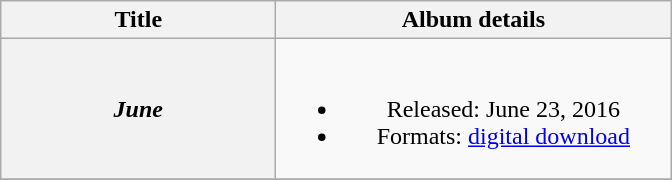<table class="wikitable plainrowheaders" style="text-align:center;">
<tr>
<th scope="col" style="width:11em;">Title</th>
<th scope="col" style="width:16em;">Album details</th>
</tr>
<tr>
<th scope="row"><em>June</em></th>
<td><br><ul><li>Released: June 23, 2016</li><li>Formats: <a href='#'>digital download</a></li></ul></td>
</tr>
<tr>
</tr>
</table>
